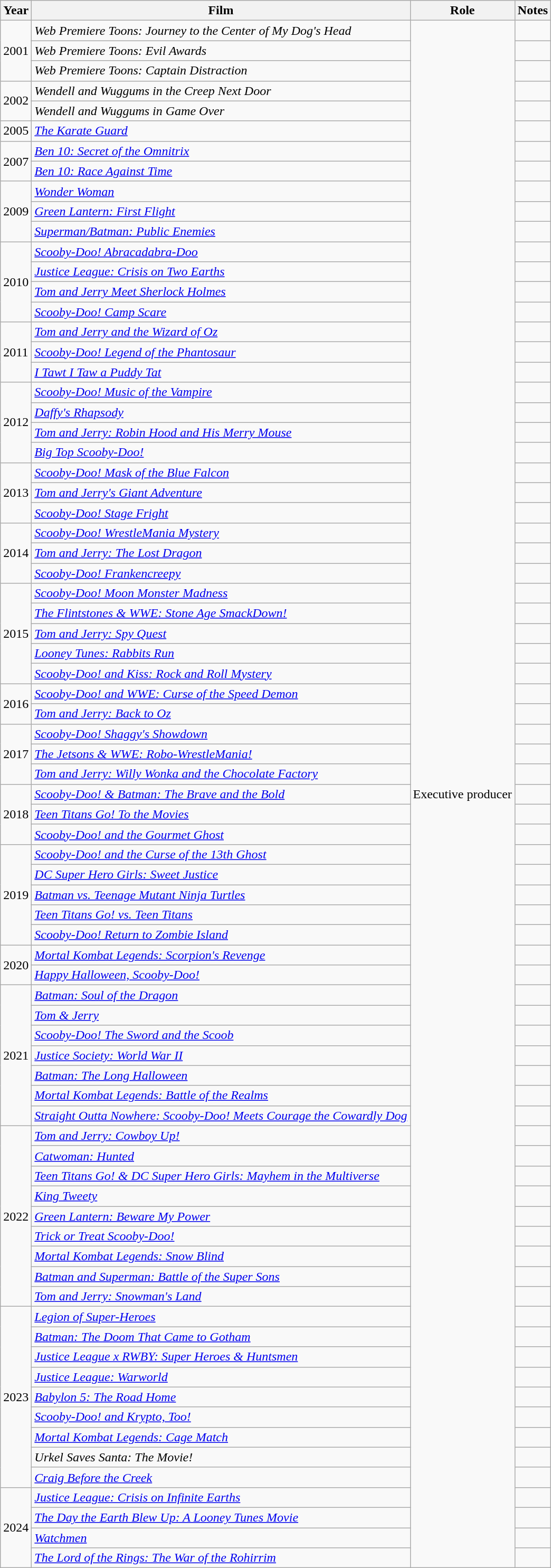<table class="wikitable">
<tr>
<th>Year</th>
<th>Film</th>
<th>Role</th>
<th>Notes</th>
</tr>
<tr>
<td rowspan="3">2001</td>
<td><em>Web Premiere Toons: Journey to the Center of My Dog's Head</em></td>
<td rowspan="80">Executive producer</td>
<td></td>
</tr>
<tr>
<td><em>Web Premiere Toons: Evil Awards</em></td>
<td></td>
</tr>
<tr>
<td><em>Web Premiere Toons: Captain Distraction</em></td>
<td></td>
</tr>
<tr>
<td rowspan="2">2002</td>
<td><em>Wendell and Wuggums in the Creep Next Door</em></td>
<td></td>
</tr>
<tr>
<td><em>Wendell and Wuggums in Game Over</em></td>
<td></td>
</tr>
<tr>
<td>2005</td>
<td><em><a href='#'>The Karate Guard</a></em></td>
<td></td>
</tr>
<tr>
<td rowspan="2">2007</td>
<td><em><a href='#'>Ben 10: Secret of the Omnitrix</a></em></td>
<td></td>
</tr>
<tr>
<td><em><a href='#'>Ben 10: Race Against Time</a></em></td>
<td></td>
</tr>
<tr>
<td rowspan="3">2009</td>
<td><em><a href='#'>Wonder Woman</a></em></td>
<td></td>
</tr>
<tr>
<td><em><a href='#'>Green Lantern: First Flight</a></em></td>
<td></td>
</tr>
<tr>
<td><em><a href='#'>Superman/Batman: Public Enemies</a></em></td>
<td></td>
</tr>
<tr>
<td rowspan="4">2010</td>
<td><em><a href='#'>Scooby-Doo! Abracadabra-Doo</a></em></td>
<td></td>
</tr>
<tr>
<td><em><a href='#'>Justice League: Crisis on Two Earths</a></em></td>
<td></td>
</tr>
<tr>
<td><em><a href='#'>Tom and Jerry Meet Sherlock Holmes</a></em></td>
<td></td>
</tr>
<tr>
<td><em><a href='#'>Scooby-Doo! Camp Scare</a></em></td>
<td></td>
</tr>
<tr>
<td rowspan="3">2011</td>
<td><em><a href='#'>Tom and Jerry and the Wizard of Oz</a></em></td>
<td></td>
</tr>
<tr>
<td><em><a href='#'>Scooby-Doo! Legend of the Phantosaur</a></em></td>
<td></td>
</tr>
<tr>
<td><em><a href='#'>I Tawt I Taw a Puddy Tat</a></em></td>
<td></td>
</tr>
<tr>
<td rowspan="4">2012</td>
<td><em><a href='#'>Scooby-Doo! Music of the Vampire</a></em></td>
<td></td>
</tr>
<tr>
<td><em><a href='#'>Daffy's Rhapsody</a></em></td>
<td></td>
</tr>
<tr>
<td><em><a href='#'>Tom and Jerry: Robin Hood and His Merry Mouse</a></em></td>
<td></td>
</tr>
<tr>
<td><em><a href='#'>Big Top Scooby-Doo!</a></em></td>
<td></td>
</tr>
<tr>
<td rowspan="3">2013</td>
<td><em><a href='#'>Scooby-Doo! Mask of the Blue Falcon</a></em></td>
<td></td>
</tr>
<tr>
<td><em><a href='#'>Tom and Jerry's Giant Adventure</a></em></td>
<td></td>
</tr>
<tr>
<td><em><a href='#'>Scooby-Doo! Stage Fright</a></em></td>
<td></td>
</tr>
<tr>
<td rowspan="3">2014</td>
<td><em><a href='#'>Scooby-Doo! WrestleMania Mystery</a></em></td>
<td></td>
</tr>
<tr>
<td><em><a href='#'>Tom and Jerry: The Lost Dragon</a></em></td>
<td></td>
</tr>
<tr>
<td><em><a href='#'>Scooby-Doo! Frankencreepy</a></em></td>
<td></td>
</tr>
<tr>
<td rowspan="5">2015</td>
<td><em><a href='#'>Scooby-Doo! Moon Monster Madness</a></em></td>
<td></td>
</tr>
<tr>
<td><em><a href='#'>The Flintstones & WWE: Stone Age SmackDown!</a></em></td>
<td></td>
</tr>
<tr>
<td><em><a href='#'>Tom and Jerry: Spy Quest</a></em></td>
<td></td>
</tr>
<tr>
<td><em><a href='#'>Looney Tunes: Rabbits Run</a></em></td>
<td></td>
</tr>
<tr>
<td><em><a href='#'>Scooby-Doo! and Kiss: Rock and Roll Mystery</a></em></td>
<td></td>
</tr>
<tr>
<td rowspan="2">2016</td>
<td><em><a href='#'>Scooby-Doo! and WWE: Curse of the Speed Demon</a></em></td>
<td></td>
</tr>
<tr>
<td><em><a href='#'>Tom and Jerry: Back to Oz</a></em></td>
<td></td>
</tr>
<tr>
<td rowspan="3">2017</td>
<td><em><a href='#'>Scooby-Doo! Shaggy's Showdown</a></em></td>
<td></td>
</tr>
<tr>
<td><em><a href='#'>The Jetsons & WWE: Robo-WrestleMania!</a></em></td>
<td></td>
</tr>
<tr>
<td><em><a href='#'>Tom and Jerry: Willy Wonka and the Chocolate Factory</a></em></td>
<td></td>
</tr>
<tr>
<td rowspan="3">2018</td>
<td><em><a href='#'>Scooby-Doo! & Batman: The Brave and the Bold</a></em></td>
<td></td>
</tr>
<tr>
<td><em><a href='#'>Teen Titans Go! To the Movies</a></em></td>
<td></td>
</tr>
<tr>
<td><em><a href='#'>Scooby-Doo! and the Gourmet Ghost</a></em></td>
<td></td>
</tr>
<tr>
<td rowspan="5">2019</td>
<td><em><a href='#'>Scooby-Doo! and the Curse of the 13th Ghost</a></em></td>
<td></td>
</tr>
<tr>
<td><em><a href='#'>DC Super Hero Girls: Sweet Justice</a></em></td>
<td></td>
</tr>
<tr>
<td><em><a href='#'>Batman vs. Teenage Mutant Ninja Turtles</a></em></td>
<td></td>
</tr>
<tr>
<td><em><a href='#'>Teen Titans Go! vs. Teen Titans</a></em></td>
<td></td>
</tr>
<tr>
<td><em><a href='#'>Scooby-Doo! Return to Zombie Island</a></em></td>
<td></td>
</tr>
<tr>
<td rowspan="2">2020</td>
<td><em><a href='#'>Mortal Kombat Legends: Scorpion's Revenge</a></em></td>
<td></td>
</tr>
<tr>
<td><em><a href='#'>Happy Halloween, Scooby-Doo!</a></em></td>
<td></td>
</tr>
<tr>
<td rowspan="7">2021</td>
<td><em><a href='#'>Batman: Soul of the Dragon</a></em></td>
<td></td>
</tr>
<tr>
<td><em><a href='#'>Tom & Jerry</a></em></td>
<td></td>
</tr>
<tr>
<td><em><a href='#'>Scooby-Doo! The Sword and the Scoob</a></em></td>
<td></td>
</tr>
<tr>
<td><em><a href='#'>Justice Society: World War II</a></em></td>
<td></td>
</tr>
<tr>
<td><em><a href='#'>Batman: The Long Halloween</a></em></td>
<td></td>
</tr>
<tr>
<td><em><a href='#'>Mortal Kombat Legends: Battle of the Realms</a></em></td>
<td></td>
</tr>
<tr>
<td><em><a href='#'>Straight Outta Nowhere: Scooby-Doo! Meets Courage the Cowardly Dog</a></em></td>
<td></td>
</tr>
<tr>
<td rowspan="9">2022</td>
<td><em><a href='#'>Tom and Jerry: Cowboy Up!</a></em></td>
<td></td>
</tr>
<tr>
<td><em><a href='#'>Catwoman: Hunted</a></em></td>
<td></td>
</tr>
<tr>
<td><em><a href='#'>Teen Titans Go! & DC Super Hero Girls: Mayhem in the Multiverse</a></em></td>
<td></td>
</tr>
<tr>
<td><em><a href='#'>King Tweety</a></em></td>
<td></td>
</tr>
<tr>
<td><em><a href='#'>Green Lantern: Beware My Power</a></em></td>
<td></td>
</tr>
<tr>
<td><em><a href='#'>Trick or Treat Scooby-Doo!</a></em></td>
<td></td>
</tr>
<tr>
<td><em><a href='#'>Mortal Kombat Legends: Snow Blind</a></em></td>
<td></td>
</tr>
<tr>
<td><em><a href='#'>Batman and Superman: Battle of the Super Sons</a></em></td>
<td></td>
</tr>
<tr>
<td><em><a href='#'>Tom and Jerry: Snowman's Land</a></em></td>
<td></td>
</tr>
<tr>
<td rowspan="9">2023</td>
<td><em><a href='#'>Legion of Super-Heroes</a></em></td>
<td></td>
</tr>
<tr>
<td><em><a href='#'>Batman: The Doom That Came to Gotham</a></em></td>
<td></td>
</tr>
<tr>
<td><em><a href='#'>Justice League x RWBY: Super Heroes & Huntsmen</a></em></td>
<td></td>
</tr>
<tr>
<td><em><a href='#'>Justice League: Warworld</a></em></td>
<td></td>
</tr>
<tr>
<td><em><a href='#'>Babylon 5: The Road Home</a></em></td>
<td></td>
</tr>
<tr>
<td><em><a href='#'>Scooby-Doo! and Krypto, Too!</a></em></td>
<td></td>
</tr>
<tr>
<td><em><a href='#'>Mortal Kombat Legends: Cage Match</a></em></td>
<td></td>
</tr>
<tr>
<td><em>Urkel Saves Santa: The Movie!</em></td>
<td></td>
</tr>
<tr>
<td><em><a href='#'>Craig Before the Creek</a></em></td>
<td></td>
</tr>
<tr>
<td rowspan="5">2024</td>
<td><em><a href='#'>Justice League: Crisis on Infinite Earths</a></em></td>
<td></td>
</tr>
<tr>
<td><em><a href='#'>The Day the Earth Blew Up: A Looney Tunes Movie</a></em></td>
<td></td>
</tr>
<tr>
<td><em><a href='#'>Watchmen</a></em></td>
<td></td>
</tr>
<tr>
<td><em><a href='#'>The Lord of the Rings: The War of the Rohirrim</a></em></td>
<td></td>
</tr>
</table>
